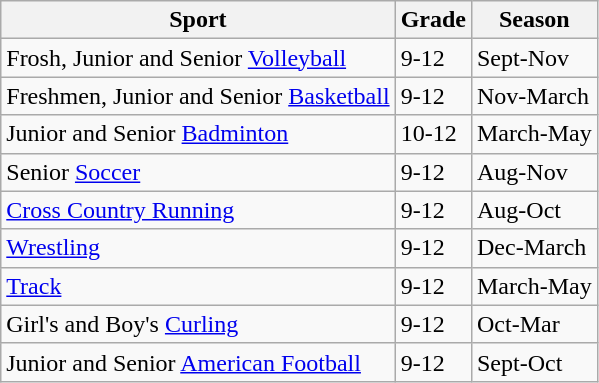<table class="wikitable">
<tr>
<th>Sport</th>
<th>Grade</th>
<th>Season</th>
</tr>
<tr>
<td>Frosh, Junior and Senior <a href='#'>Volleyball</a></td>
<td>9-12</td>
<td>Sept-Nov</td>
</tr>
<tr>
<td>Freshmen, Junior and Senior <a href='#'>Basketball</a></td>
<td>9-12</td>
<td>Nov-March</td>
</tr>
<tr>
<td>Junior and Senior <a href='#'>Badminton</a></td>
<td>10-12</td>
<td>March-May</td>
</tr>
<tr>
<td>Senior <a href='#'>Soccer</a></td>
<td>9-12</td>
<td>Aug-Nov</td>
</tr>
<tr>
<td><a href='#'>Cross Country Running</a></td>
<td>9-12</td>
<td>Aug-Oct</td>
</tr>
<tr>
<td><a href='#'>Wrestling</a></td>
<td>9-12</td>
<td>Dec-March</td>
</tr>
<tr>
<td><a href='#'>Track</a></td>
<td>9-12</td>
<td>March-May</td>
</tr>
<tr>
<td>Girl's and Boy's <a href='#'>Curling</a></td>
<td>9-12</td>
<td>Oct-Mar</td>
</tr>
<tr>
<td>Junior and Senior <a href='#'>American Football</a></td>
<td>9-12</td>
<td>Sept-Oct</td>
</tr>
</table>
